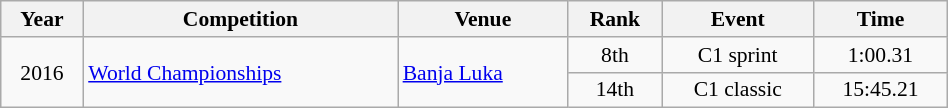<table class="wikitable" width=50% style="font-size:90%; text-align:center;">
<tr>
<th>Year</th>
<th>Competition</th>
<th>Venue</th>
<th>Rank</th>
<th>Event</th>
<th>Time</th>
</tr>
<tr>
<td rowspan=2>2016</td>
<td rowspan=2 align=left><a href='#'>World Championships</a></td>
<td rowspan=2 align=left> <a href='#'>Banja Luka</a></td>
<td>8th</td>
<td>C1 sprint</td>
<td>1:00.31</td>
</tr>
<tr>
<td>14th</td>
<td>C1 classic</td>
<td>15:45.21</td>
</tr>
</table>
